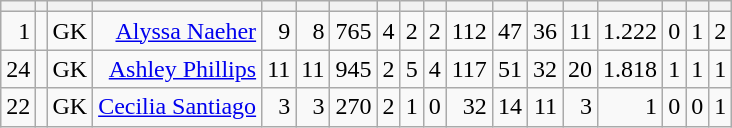<table class="wikitable sortable" style="text-align:right;">
<tr>
<th></th>
<th></th>
<th></th>
<th></th>
<th></th>
<th></th>
<th></th>
<th></th>
<th></th>
<th></th>
<th></th>
<th></th>
<th></th>
<th></th>
<th></th>
<th></th>
<th></th>
<th></th>
</tr>
<tr>
<td>1</td>
<td></td>
<td>GK</td>
<td><a href='#'>Alyssa Naeher</a></td>
<td>9</td>
<td>8</td>
<td>765</td>
<td>4</td>
<td>2</td>
<td>2</td>
<td>112</td>
<td>47</td>
<td>36</td>
<td>11</td>
<td>1.222</td>
<td>0</td>
<td>1</td>
<td>2</td>
</tr>
<tr>
<td>24</td>
<td></td>
<td>GK</td>
<td><a href='#'>Ashley Phillips</a></td>
<td>11</td>
<td>11</td>
<td>945</td>
<td>2</td>
<td>5</td>
<td>4</td>
<td>117</td>
<td>51</td>
<td>32</td>
<td>20</td>
<td>1.818</td>
<td>1</td>
<td>1</td>
<td>1</td>
</tr>
<tr>
<td>22</td>
<td></td>
<td>GK</td>
<td><a href='#'>Cecilia Santiago</a></td>
<td>3</td>
<td>3</td>
<td>270</td>
<td>2</td>
<td>1</td>
<td>0</td>
<td>32</td>
<td>14</td>
<td>11</td>
<td>3</td>
<td>1</td>
<td>0</td>
<td>0</td>
<td>1</td>
</tr>
</table>
